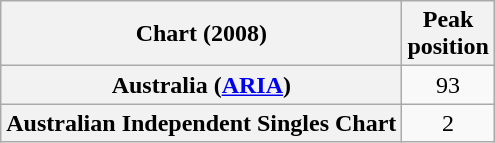<table class="wikitable sortable plainrowheaders">
<tr>
<th>Chart (2008)</th>
<th>Peak<br>position</th>
</tr>
<tr>
<th scope="row">Australia (<a href='#'>ARIA</a>)</th>
<td align="center">93</td>
</tr>
<tr>
<th scope="row">Australian Independent Singles Chart</th>
<td align="center">2</td>
</tr>
</table>
